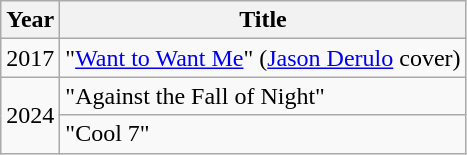<table class="wikitable">
<tr>
<th>Year</th>
<th>Title</th>
</tr>
<tr>
<td>2017</td>
<td>"<a href='#'>Want to Want Me</a>" (<a href='#'>Jason Derulo</a> cover)</td>
</tr>
<tr>
<td rowspan=2>2024</td>
<td>"Against the Fall of Night"</td>
</tr>
<tr>
<td>"Cool 7"</td>
</tr>
</table>
